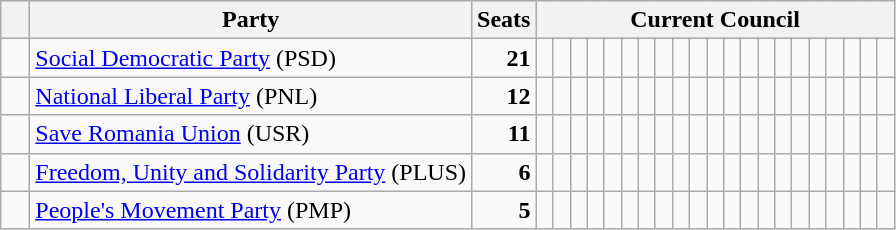<table class="wikitable">
<tr>
<th>   </th>
<th>Party</th>
<th>Seats</th>
<th colspan="24">Current Council</th>
</tr>
<tr>
<td>  </td>
<td><a href='#'>Social Democratic Party</a> (PSD)</td>
<td style="text-align: right"><strong>21</strong></td>
<td>  </td>
<td>  </td>
<td>  </td>
<td>  </td>
<td>  </td>
<td>  </td>
<td>  </td>
<td>  </td>
<td>  </td>
<td>  </td>
<td>  </td>
<td>  </td>
<td>  </td>
<td>  </td>
<td>  </td>
<td>  </td>
<td>  </td>
<td>  </td>
<td>  </td>
<td>  </td>
<td>  </td>
</tr>
<tr>
<td>  </td>
<td><a href='#'>National Liberal Party</a> (PNL)</td>
<td style="text-align: right"><strong>12</strong></td>
<td>  </td>
<td>  </td>
<td>  </td>
<td>  </td>
<td>  </td>
<td>  </td>
<td>  </td>
<td>  </td>
<td>  </td>
<td>  </td>
<td>  </td>
<td>  </td>
<td>  </td>
<td> </td>
<td> </td>
<td> </td>
<td> </td>
<td> </td>
<td> </td>
<td> </td>
<td> </td>
</tr>
<tr>
<td>  </td>
<td><a href='#'>Save Romania Union</a> (USR)</td>
<td style="text-align: right"><strong>11</strong></td>
<td>  </td>
<td>  </td>
<td>  </td>
<td>  </td>
<td>  </td>
<td>  </td>
<td>  </td>
<td>  </td>
<td>  </td>
<td>  </td>
<td>  </td>
<td> </td>
<td> </td>
<td> </td>
<td> </td>
<td> </td>
<td> </td>
<td> </td>
<td> </td>
<td> </td>
<td> </td>
</tr>
<tr>
<td>  </td>
<td><a href='#'>Freedom, Unity and Solidarity Party</a> (PLUS)</td>
<td style="text-align: right"><strong>6</strong></td>
<td>  </td>
<td>  </td>
<td>  </td>
<td>  </td>
<td>  </td>
<td>  </td>
<td> </td>
<td> </td>
<td> </td>
<td> </td>
<td> </td>
<td> </td>
<td> </td>
<td> </td>
<td> </td>
<td> </td>
<td> </td>
<td> </td>
<td> </td>
<td> </td>
<td> </td>
</tr>
<tr>
<td>  </td>
<td><a href='#'>People's Movement Party</a> (PMP)</td>
<td style="text-align: right"><strong>5</strong></td>
<td>  </td>
<td>  </td>
<td>  </td>
<td>  </td>
<td>  </td>
<td> </td>
<td> </td>
<td> </td>
<td> </td>
<td> </td>
<td> </td>
<td> </td>
<td> </td>
<td> </td>
<td> </td>
<td> </td>
<td> </td>
<td> </td>
<td> </td>
<td> </td>
<td> </td>
</tr>
</table>
